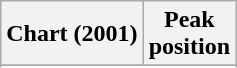<table class="wikitable sortable plainrowheaders" style="text-align:center">
<tr>
<th scope="col">Chart (2001)</th>
<th scope="col">Peak<br>position</th>
</tr>
<tr>
</tr>
<tr>
</tr>
</table>
